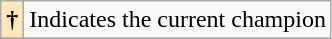<table class="wikitable">
<tr>
<th style="background-color:#FFE6BD">†</th>
<td>Indicates the current champion</td>
</tr>
<tr>
</tr>
</table>
